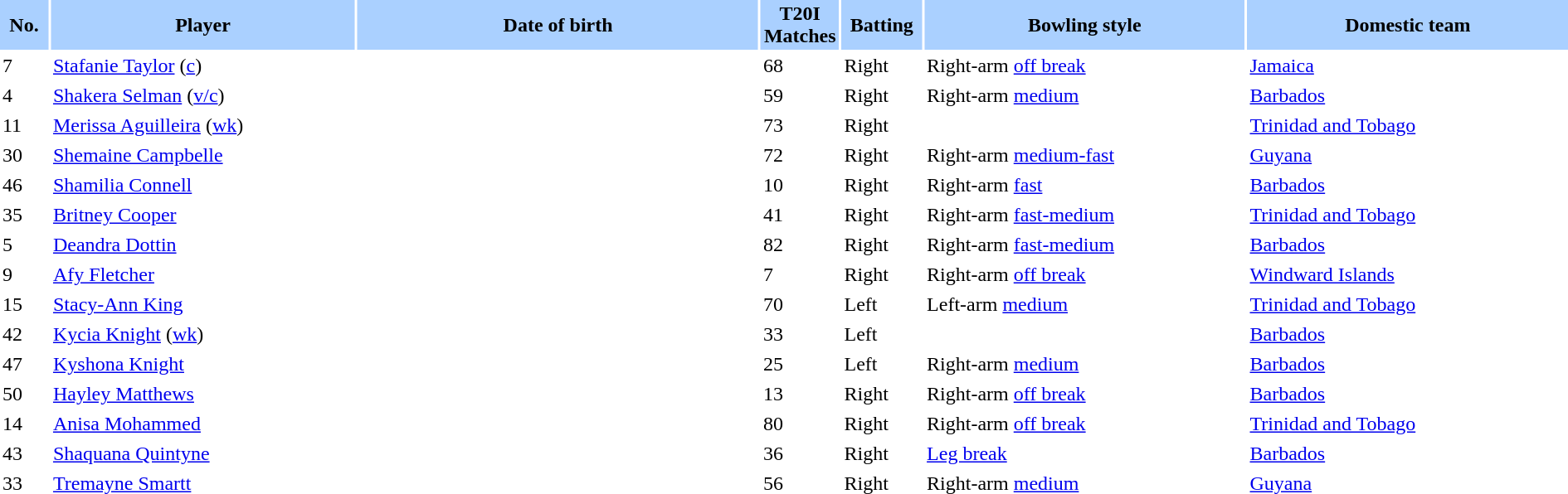<table class="sortable" style="width:100%;" border="0" cellspacing="2" cellpadding="2">
<tr style="background:#aad0ff;">
<th width=3%>No.</th>
<th width=19%>Player</th>
<th width=25%>Date of birth</th>
<th width=3%>T20I Matches</th>
<th width=5%>Batting</th>
<th width=20%>Bowling style</th>
<th width=20%>Domestic team</th>
</tr>
<tr>
<td>7</td>
<td><a href='#'>Stafanie Taylor</a> (<a href='#'>c</a>)</td>
<td></td>
<td>68</td>
<td>Right</td>
<td>Right-arm <a href='#'>off break</a></td>
<td> <a href='#'>Jamaica</a></td>
</tr>
<tr>
<td>4</td>
<td><a href='#'>Shakera Selman</a> (<a href='#'>v/c</a>)</td>
<td></td>
<td>59</td>
<td>Right</td>
<td>Right-arm <a href='#'>medium</a></td>
<td> <a href='#'>Barbados</a></td>
</tr>
<tr>
<td>11</td>
<td><a href='#'>Merissa Aguilleira</a> (<a href='#'>wk</a>)</td>
<td></td>
<td>73</td>
<td>Right</td>
<td></td>
<td> <a href='#'>Trinidad and Tobago</a></td>
</tr>
<tr>
<td>30</td>
<td><a href='#'>Shemaine Campbelle</a></td>
<td></td>
<td>72</td>
<td>Right</td>
<td>Right-arm <a href='#'>medium-fast</a></td>
<td> <a href='#'>Guyana</a></td>
</tr>
<tr>
<td>46</td>
<td><a href='#'>Shamilia Connell</a></td>
<td></td>
<td>10</td>
<td>Right</td>
<td>Right-arm <a href='#'>fast</a></td>
<td> <a href='#'>Barbados</a></td>
</tr>
<tr>
<td>35</td>
<td><a href='#'>Britney Cooper</a></td>
<td></td>
<td>41</td>
<td>Right</td>
<td>Right-arm <a href='#'>fast-medium</a></td>
<td> <a href='#'>Trinidad and Tobago</a></td>
</tr>
<tr>
<td>5</td>
<td><a href='#'>Deandra Dottin</a></td>
<td></td>
<td>82</td>
<td>Right</td>
<td>Right-arm <a href='#'>fast-medium</a></td>
<td> <a href='#'>Barbados</a></td>
</tr>
<tr>
<td>9</td>
<td><a href='#'>Afy Fletcher</a></td>
<td></td>
<td>7</td>
<td>Right</td>
<td>Right-arm <a href='#'>off break</a></td>
<td> <a href='#'>Windward Islands</a></td>
</tr>
<tr>
<td>15</td>
<td><a href='#'>Stacy-Ann King</a></td>
<td></td>
<td>70</td>
<td>Left</td>
<td>Left-arm <a href='#'>medium</a></td>
<td> <a href='#'>Trinidad and Tobago</a></td>
</tr>
<tr>
<td>42</td>
<td><a href='#'>Kycia Knight</a> (<a href='#'>wk</a>)</td>
<td></td>
<td>33</td>
<td>Left</td>
<td></td>
<td> <a href='#'>Barbados</a></td>
</tr>
<tr>
<td>47</td>
<td><a href='#'>Kyshona Knight</a></td>
<td></td>
<td>25</td>
<td>Left</td>
<td>Right-arm <a href='#'>medium</a></td>
<td> <a href='#'>Barbados</a></td>
</tr>
<tr>
<td>50</td>
<td><a href='#'>Hayley Matthews</a></td>
<td></td>
<td>13</td>
<td>Right</td>
<td>Right-arm <a href='#'>off break</a></td>
<td> <a href='#'>Barbados</a></td>
</tr>
<tr>
<td>14</td>
<td><a href='#'>Anisa Mohammed</a></td>
<td></td>
<td>80</td>
<td>Right</td>
<td>Right-arm <a href='#'>off break</a></td>
<td> <a href='#'>Trinidad and Tobago</a></td>
</tr>
<tr>
<td>43</td>
<td><a href='#'>Shaquana Quintyne</a></td>
<td></td>
<td>36</td>
<td>Right</td>
<td><a href='#'>Leg break</a></td>
<td> <a href='#'>Barbados</a></td>
</tr>
<tr>
<td>33</td>
<td><a href='#'>Tremayne Smartt</a></td>
<td></td>
<td>56</td>
<td>Right</td>
<td>Right-arm <a href='#'>medium</a></td>
<td> <a href='#'>Guyana</a></td>
</tr>
</table>
